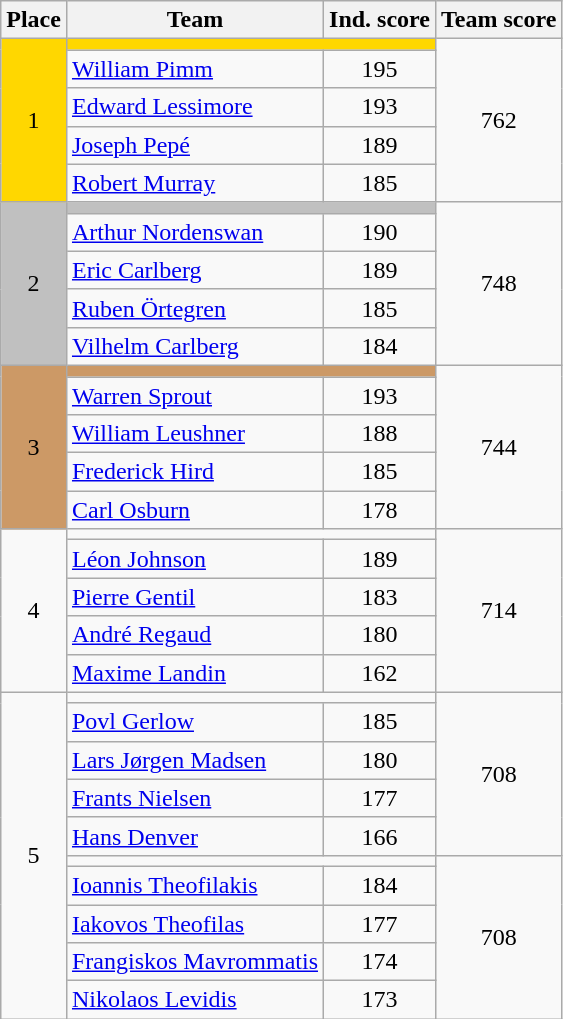<table class=wikitable style="text-align:center">
<tr>
<th>Place</th>
<th>Team</th>
<th>Ind. score</th>
<th>Team score</th>
</tr>
<tr>
<td rowspan=5 bgcolor=gold>1</td>
<td colspan=2 align=left bgcolor=gold></td>
<td rowspan=5>762</td>
</tr>
<tr>
<td align=left><a href='#'>William Pimm</a></td>
<td>195</td>
</tr>
<tr>
<td align=left><a href='#'>Edward Lessimore</a></td>
<td>193</td>
</tr>
<tr>
<td align=left><a href='#'>Joseph Pepé</a></td>
<td>189</td>
</tr>
<tr>
<td align=left><a href='#'>Robert Murray</a></td>
<td>185</td>
</tr>
<tr>
<td rowspan=5 bgcolor=silver>2</td>
<td colspan=2 align=left bgcolor=silver></td>
<td rowspan=5>748</td>
</tr>
<tr>
<td align=left><a href='#'>Arthur Nordenswan</a></td>
<td>190</td>
</tr>
<tr>
<td align=left><a href='#'>Eric Carlberg</a></td>
<td>189</td>
</tr>
<tr>
<td align=left><a href='#'>Ruben Örtegren</a></td>
<td>185</td>
</tr>
<tr>
<td align=left><a href='#'>Vilhelm Carlberg</a></td>
<td>184</td>
</tr>
<tr>
<td rowspan=5 bgcolor=cc9966>3</td>
<td colspan=2 align=left bgcolor=cc9966></td>
<td rowspan=5>744</td>
</tr>
<tr>
<td align=left><a href='#'>Warren Sprout</a></td>
<td>193</td>
</tr>
<tr>
<td align=left><a href='#'>William Leushner</a></td>
<td>188</td>
</tr>
<tr>
<td align=left><a href='#'>Frederick Hird</a></td>
<td>185</td>
</tr>
<tr>
<td align=left><a href='#'>Carl Osburn</a></td>
<td>178</td>
</tr>
<tr>
<td rowspan=5>4</td>
<td colspan=2 align=left></td>
<td rowspan=5>714</td>
</tr>
<tr>
<td align=left><a href='#'>Léon Johnson</a></td>
<td>189</td>
</tr>
<tr>
<td align=left><a href='#'>Pierre Gentil</a></td>
<td>183</td>
</tr>
<tr>
<td align=left><a href='#'>André Regaud</a></td>
<td>180</td>
</tr>
<tr>
<td align=left><a href='#'>Maxime Landin</a></td>
<td>162</td>
</tr>
<tr>
<td rowspan=10>5</td>
<td colspan=2 align=left></td>
<td rowspan=5>708</td>
</tr>
<tr>
<td align=left><a href='#'>Povl Gerlow</a></td>
<td>185</td>
</tr>
<tr>
<td align=left><a href='#'>Lars Jørgen Madsen</a></td>
<td>180</td>
</tr>
<tr>
<td align=left><a href='#'>Frants Nielsen</a></td>
<td>177</td>
</tr>
<tr>
<td align=left><a href='#'>Hans Denver</a></td>
<td>166</td>
</tr>
<tr>
<td colspan=2 align=left></td>
<td rowspan=5>708</td>
</tr>
<tr>
<td align=left><a href='#'>Ioannis Theofilakis</a></td>
<td>184</td>
</tr>
<tr>
<td align=left><a href='#'>Iakovos Theofilas</a></td>
<td>177</td>
</tr>
<tr>
<td align=left><a href='#'>Frangiskos Mavrommatis</a></td>
<td>174</td>
</tr>
<tr>
<td align=left><a href='#'>Nikolaos Levidis</a></td>
<td>173</td>
</tr>
</table>
